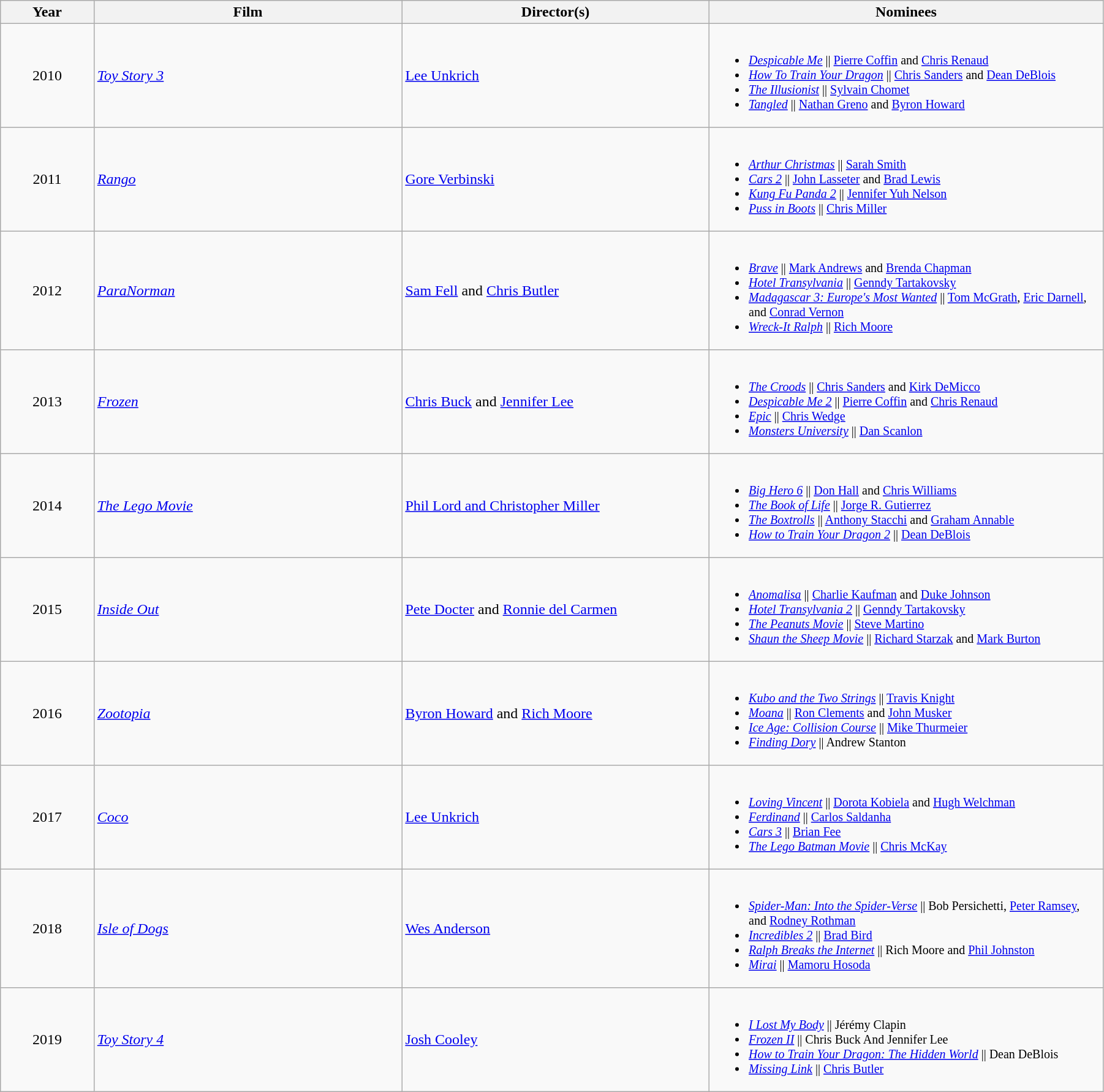<table class="wikitable" width="95%" cellpadding="5">
<tr>
<th width="100"><strong>Year</strong></th>
<th width="350"><strong>Film</strong></th>
<th width="350"><strong>Director(s)</strong></th>
<th width="450"><strong>Nominees</strong></th>
</tr>
<tr>
<td align="center">2010</td>
<td><em><a href='#'>Toy Story 3</a></em></td>
<td><a href='#'>Lee Unkrich</a></td>
<td style="font-size:smaller"><br><ul><li><em><a href='#'>Despicable Me</a></em> || <a href='#'>Pierre Coffin</a> and <a href='#'>Chris Renaud</a></li><li><em><a href='#'>How To Train Your Dragon</a></em> || <a href='#'>Chris Sanders</a> and <a href='#'>Dean DeBlois</a></li><li><em><a href='#'>The Illusionist</a></em> || <a href='#'>Sylvain Chomet</a></li><li><em><a href='#'>Tangled</a></em> || <a href='#'>Nathan Greno</a> and <a href='#'>Byron Howard</a></li></ul></td>
</tr>
<tr>
<td align="center">2011</td>
<td><em><a href='#'>Rango</a></em></td>
<td><a href='#'>Gore Verbinski</a></td>
<td style="font-size:smaller"><br><ul><li><em><a href='#'>Arthur Christmas</a></em> || <a href='#'>Sarah Smith</a></li><li><em><a href='#'>Cars 2</a></em> || <a href='#'>John Lasseter</a> and <a href='#'>Brad Lewis</a></li><li><em><a href='#'>Kung Fu Panda 2</a></em> || <a href='#'>Jennifer Yuh Nelson</a></li><li><em><a href='#'>Puss in Boots</a></em> || <a href='#'>Chris Miller</a></li></ul></td>
</tr>
<tr>
<td align="center">2012</td>
<td><em><a href='#'>ParaNorman</a></em></td>
<td><a href='#'>Sam Fell</a> and <a href='#'>Chris Butler</a></td>
<td style="font-size:smaller"><br><ul><li><em><a href='#'>Brave</a></em>  || <a href='#'>Mark Andrews</a> and <a href='#'>Brenda Chapman</a></li><li><em><a href='#'>Hotel Transylvania</a></em> || <a href='#'>Genndy Tartakovsky</a></li><li><em><a href='#'>Madagascar 3: Europe's Most Wanted</a></em> || <a href='#'>Tom McGrath</a>, <a href='#'>Eric Darnell</a>, and <a href='#'>Conrad Vernon</a></li><li><em><a href='#'>Wreck-It Ralph</a></em> || <a href='#'>Rich Moore</a></li></ul></td>
</tr>
<tr>
<td align="center">2013</td>
<td><em><a href='#'>Frozen</a></em></td>
<td><a href='#'>Chris Buck</a> and <a href='#'>Jennifer Lee</a></td>
<td style="font-size:smaller"><br><ul><li><em><a href='#'>The Croods</a></em> || <a href='#'>Chris Sanders</a> and <a href='#'>Kirk DeMicco</a></li><li><em><a href='#'>Despicable Me 2</a></em> || <a href='#'>Pierre Coffin</a> and <a href='#'>Chris Renaud</a></li><li><em><a href='#'>Epic</a></em> || <a href='#'>Chris Wedge</a></li><li><em><a href='#'>Monsters University</a></em> || <a href='#'>Dan Scanlon</a></li></ul></td>
</tr>
<tr>
<td align="center">2014</td>
<td><em><a href='#'>The Lego Movie</a></em></td>
<td><a href='#'>Phil Lord and Christopher Miller</a></td>
<td style="font-size:smaller"><br><ul><li><em><a href='#'>Big Hero 6</a></em>  || <a href='#'>Don Hall</a> and <a href='#'>Chris Williams</a></li><li><em><a href='#'>The Book of Life</a></em> || <a href='#'>Jorge R. Gutierrez</a></li><li><em><a href='#'>The Boxtrolls</a></em> || <a href='#'>Anthony Stacchi</a> and <a href='#'>Graham Annable</a></li><li><em><a href='#'>How to Train Your Dragon 2</a></em> || <a href='#'>Dean DeBlois</a></li></ul></td>
</tr>
<tr>
<td align="center">2015</td>
<td><em><a href='#'>Inside Out</a></em></td>
<td><a href='#'>Pete Docter</a> and <a href='#'>Ronnie del Carmen</a></td>
<td style="font-size:smaller"><br><ul><li><em><a href='#'>Anomalisa</a></em> || <a href='#'>Charlie Kaufman</a> and <a href='#'>Duke Johnson</a></li><li><em><a href='#'>Hotel Transylvania 2</a></em> || <a href='#'>Genndy Tartakovsky</a></li><li><em><a href='#'>The Peanuts Movie</a></em> || <a href='#'>Steve Martino</a></li><li><em><a href='#'>Shaun the Sheep Movie</a></em> || <a href='#'>Richard Starzak</a> and <a href='#'>Mark Burton</a></li></ul></td>
</tr>
<tr>
<td align="center">2016</td>
<td><em><a href='#'>Zootopia</a></em></td>
<td><a href='#'>Byron Howard</a> and <a href='#'>Rich Moore</a></td>
<td style="font-size:smaller"><br><ul><li><em><a href='#'>Kubo and the Two Strings</a></em> || <a href='#'>Travis Knight</a></li><li><em><a href='#'>Moana</a></em> || <a href='#'>Ron Clements</a> and <a href='#'>John Musker</a></li><li><em><a href='#'>Ice Age: Collision Course</a></em> || <a href='#'>Mike Thurmeier</a></li><li><em><a href='#'>Finding Dory</a></em> || Andrew Stanton</li></ul></td>
</tr>
<tr>
<td align="center">2017</td>
<td><em><a href='#'>Coco</a></em></td>
<td><a href='#'>Lee Unkrich</a></td>
<td style="font-size:smaller"><br><ul><li><em><a href='#'>Loving Vincent</a></em> || <a href='#'>Dorota Kobiela</a> and <a href='#'>Hugh Welchman</a></li><li><em><a href='#'>Ferdinand</a></em> || <a href='#'>Carlos Saldanha</a></li><li><em><a href='#'>Cars 3</a></em> || <a href='#'>Brian Fee</a></li><li><em><a href='#'>The Lego Batman Movie</a></em> || <a href='#'>Chris McKay</a></li></ul></td>
</tr>
<tr>
<td align="center">2018</td>
<td><em><a href='#'>Isle of Dogs</a></em></td>
<td><a href='#'>Wes Anderson</a></td>
<td style="font-size:smaller"><br><ul><li><em><a href='#'>Spider-Man: Into the Spider-Verse</a></em>  || Bob Persichetti, <a href='#'>Peter Ramsey</a>, and <a href='#'>Rodney Rothman</a></li><li><em><a href='#'>Incredibles 2</a></em> || <a href='#'>Brad Bird</a></li><li><em><a href='#'>Ralph Breaks the Internet</a></em> || Rich Moore and <a href='#'>Phil Johnston</a></li><li><em><a href='#'>Mirai</a></em> || <a href='#'>Mamoru Hosoda</a></li></ul></td>
</tr>
<tr>
<td align="center">2019</td>
<td><em><a href='#'>Toy Story 4</a></em></td>
<td><a href='#'>Josh Cooley</a></td>
<td style="font-size:smaller"><br><ul><li><em><a href='#'>I Lost My Body</a></em> || Jérémy Clapin</li><li><em><a href='#'>Frozen II</a></em> || Chris Buck And Jennifer Lee</li><li><em><a href='#'>How to Train Your Dragon: The Hidden World</a></em> || Dean DeBlois</li><li><em><a href='#'>Missing Link</a></em> || <a href='#'>Chris Butler</a></li></ul></td>
</tr>
</table>
